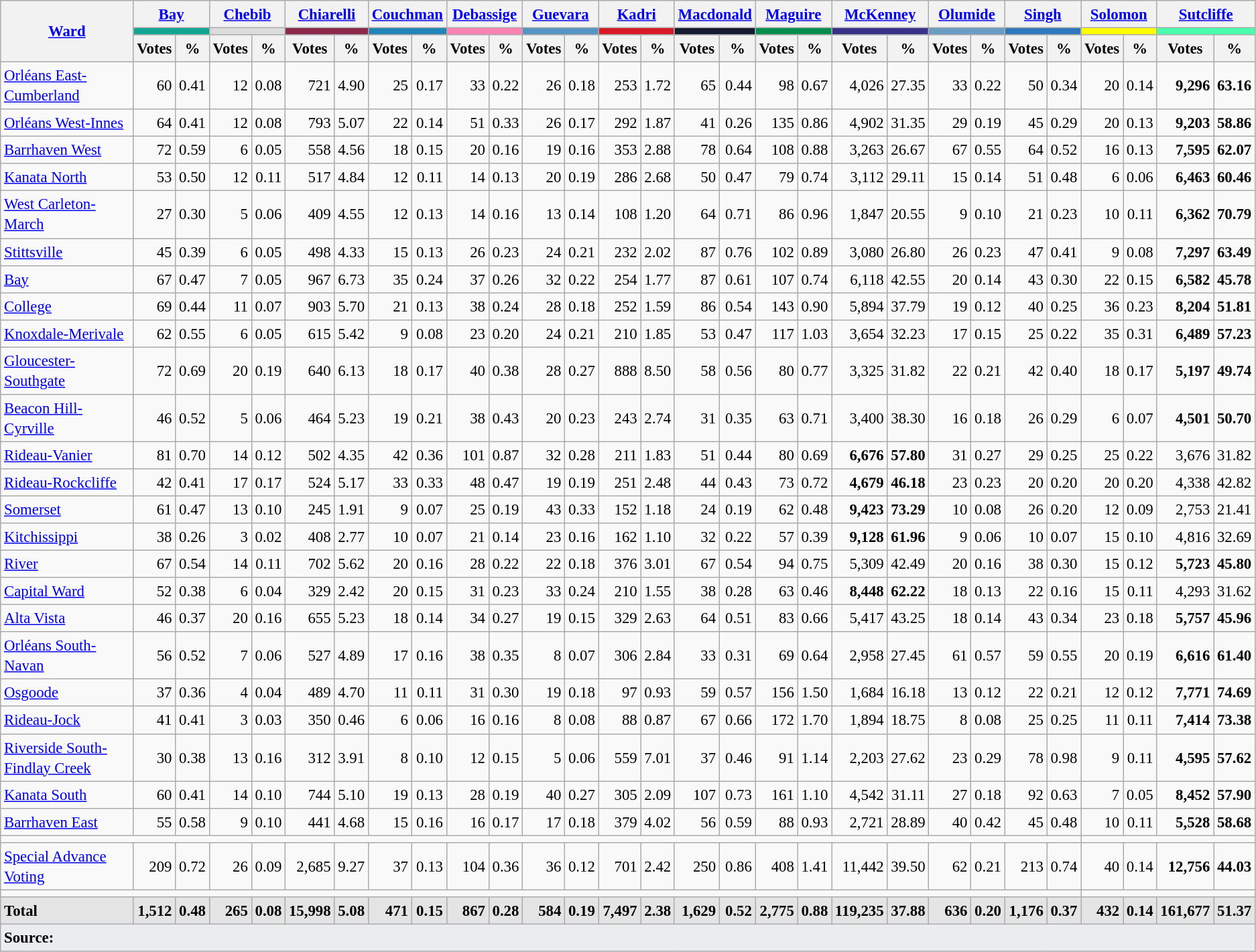<table class="wikitable" style="text-align:right; font-size:95%; line-height:20px;">
<tr>
<th width="200" rowspan="3"><a href='#'>Ward</a></th>
<th width="110" colspan="2"><a href='#'>Bay</a></th>
<th width="110" colspan="2"><a href='#'>Chebib</a></th>
<th width="110" colspan="2"><a href='#'>Chiarelli</a></th>
<th width="110" colspan="2"><a href='#'>Couchman</a></th>
<th width="110" colspan="2"><a href='#'>Debassige</a></th>
<th width="110" colspan="2"><a href='#'>Guevara</a></th>
<th width="110" colspan="2"><a href='#'>Kadri</a></th>
<th width="110" colspan="2"><a href='#'>Macdonald</a></th>
<th width="110" colspan="2"><a href='#'>Maguire</a></th>
<th width="110" colspan="2"><a href='#'>McKenney</a></th>
<th width="110" colspan="2"><a href='#'>Olumide</a></th>
<th width="110" colspan="2"><a href='#'>Singh</a></th>
<th width="110" colspan="2"><a href='#'>Solomon</a></th>
<th width="110" colspan="2"><a href='#'>Sutcliffe</a></th>
</tr>
<tr>
<th colspan="2" style="background:#12A594;"></th>
<th colspan="2" style="background:#DCDCDC;"></th>
<th colspan="2" style="background:#8B294D;"></th>
<th colspan="2" style="background:#2185B7;"></th>
<th colspan="2" style="background:#FE83B2;"></th>
<th colspan="2" style="background:#5694C3;"></th>
<th colspan="2" style="background:#D71B29;"></th>
<th colspan="2" style="background:#151B31;"></th>
<th colspan="2" style="background:#008E4E;"></th>
<th colspan="2" style="background:#393088;"></th>
<th colspan="2" style="background:#6A9CC5;"></th>
<th colspan="2" style="background:#3078BE;"></th>
<th colspan="2" style="background:#FFFF00;"></th>
<th colspan="2" style="background:#49FDAD;"></th>
</tr>
<tr>
<th>Votes</th>
<th>%</th>
<th>Votes</th>
<th>%</th>
<th>Votes</th>
<th>%</th>
<th>Votes</th>
<th>%</th>
<th>Votes</th>
<th>%</th>
<th>Votes</th>
<th>%</th>
<th>Votes</th>
<th>%</th>
<th>Votes</th>
<th>%</th>
<th>Votes</th>
<th>%</th>
<th>Votes</th>
<th>%</th>
<th>Votes</th>
<th>%</th>
<th>Votes</th>
<th>%</th>
<th>Votes</th>
<th>%</th>
<th>Votes</th>
<th>%</th>
</tr>
<tr>
<td align="left"><a href='#'>Orléans East-Cumberland</a></td>
<td>60</td>
<td>0.41</td>
<td>12</td>
<td>0.08</td>
<td>721</td>
<td>4.90</td>
<td>25</td>
<td>0.17</td>
<td>33</td>
<td>0.22</td>
<td>26</td>
<td>0.18</td>
<td>253</td>
<td>1.72</td>
<td>65</td>
<td>0.44</td>
<td>98</td>
<td>0.67</td>
<td>4,026</td>
<td>27.35</td>
<td>33</td>
<td>0.22</td>
<td>50</td>
<td>0.34</td>
<td>20</td>
<td>0.14</td>
<td><strong>9,296</strong></td>
<td><strong>63.16</strong></td>
</tr>
<tr>
<td align="left"><a href='#'>Orléans West-Innes</a></td>
<td>64</td>
<td>0.41</td>
<td>12</td>
<td>0.08</td>
<td>793</td>
<td>5.07</td>
<td>22</td>
<td>0.14</td>
<td>51</td>
<td>0.33</td>
<td>26</td>
<td>0.17</td>
<td>292</td>
<td>1.87</td>
<td>41</td>
<td>0.26</td>
<td>135</td>
<td>0.86</td>
<td>4,902</td>
<td>31.35</td>
<td>29</td>
<td>0.19</td>
<td>45</td>
<td>0.29</td>
<td>20</td>
<td>0.13</td>
<td><strong>9,203</strong></td>
<td><strong>58.86</strong></td>
</tr>
<tr>
<td align="left"><a href='#'>Barrhaven West</a></td>
<td>72</td>
<td>0.59</td>
<td>6</td>
<td>0.05</td>
<td>558</td>
<td>4.56</td>
<td>18</td>
<td>0.15</td>
<td>20</td>
<td>0.16</td>
<td>19</td>
<td>0.16</td>
<td>353</td>
<td>2.88</td>
<td>78</td>
<td>0.64</td>
<td>108</td>
<td>0.88</td>
<td>3,263</td>
<td>26.67</td>
<td>67</td>
<td>0.55</td>
<td>64</td>
<td>0.52</td>
<td>16</td>
<td>0.13</td>
<td><strong>7,595</strong></td>
<td><strong>62.07</strong></td>
</tr>
<tr>
<td align="left"><a href='#'>Kanata North</a></td>
<td>53</td>
<td>0.50</td>
<td>12</td>
<td>0.11</td>
<td>517</td>
<td>4.84</td>
<td>12</td>
<td>0.11</td>
<td>14</td>
<td>0.13</td>
<td>20</td>
<td>0.19</td>
<td>286</td>
<td>2.68</td>
<td>50</td>
<td>0.47</td>
<td>79</td>
<td>0.74</td>
<td>3,112</td>
<td>29.11</td>
<td>15</td>
<td>0.14</td>
<td>51</td>
<td>0.48</td>
<td>6</td>
<td>0.06</td>
<td><strong>6,463</strong></td>
<td><strong>60.46</strong></td>
</tr>
<tr>
<td align="left"><a href='#'>West Carleton-March</a></td>
<td>27</td>
<td>0.30</td>
<td>5</td>
<td>0.06</td>
<td>409</td>
<td>4.55</td>
<td>12</td>
<td>0.13</td>
<td>14</td>
<td>0.16</td>
<td>13</td>
<td>0.14</td>
<td>108</td>
<td>1.20</td>
<td>64</td>
<td>0.71</td>
<td>86</td>
<td>0.96</td>
<td>1,847</td>
<td>20.55</td>
<td>9</td>
<td>0.10</td>
<td>21</td>
<td>0.23</td>
<td>10</td>
<td>0.11</td>
<td><strong>6,362</strong></td>
<td><strong>70.79</strong></td>
</tr>
<tr>
<td align="left"><a href='#'>Stittsville</a></td>
<td>45</td>
<td>0.39</td>
<td>6</td>
<td>0.05</td>
<td>498</td>
<td>4.33</td>
<td>15</td>
<td>0.13</td>
<td>26</td>
<td>0.23</td>
<td>24</td>
<td>0.21</td>
<td>232</td>
<td>2.02</td>
<td>87</td>
<td>0.76</td>
<td>102</td>
<td>0.89</td>
<td>3,080</td>
<td>26.80</td>
<td>26</td>
<td>0.23</td>
<td>47</td>
<td>0.41</td>
<td>9</td>
<td>0.08</td>
<td><strong>7,297</strong></td>
<td><strong>63.49</strong></td>
</tr>
<tr>
<td align="left"><a href='#'>Bay</a></td>
<td>67</td>
<td>0.47</td>
<td>7</td>
<td>0.05</td>
<td>967</td>
<td>6.73</td>
<td>35</td>
<td>0.24</td>
<td>37</td>
<td>0.26</td>
<td>32</td>
<td>0.22</td>
<td>254</td>
<td>1.77</td>
<td>87</td>
<td>0.61</td>
<td>107</td>
<td>0.74</td>
<td>6,118</td>
<td>42.55</td>
<td>20</td>
<td>0.14</td>
<td>43</td>
<td>0.30</td>
<td>22</td>
<td>0.15</td>
<td><strong>6,582</strong></td>
<td><strong>45.78</strong></td>
</tr>
<tr>
<td align="left"><a href='#'>College</a></td>
<td>69</td>
<td>0.44</td>
<td>11</td>
<td>0.07</td>
<td>903</td>
<td>5.70</td>
<td>21</td>
<td>0.13</td>
<td>38</td>
<td>0.24</td>
<td>28</td>
<td>0.18</td>
<td>252</td>
<td>1.59</td>
<td>86</td>
<td>0.54</td>
<td>143</td>
<td>0.90</td>
<td>5,894</td>
<td>37.79</td>
<td>19</td>
<td>0.12</td>
<td>40</td>
<td>0.25</td>
<td>36</td>
<td>0.23</td>
<td><strong>8,204</strong></td>
<td><strong>51.81</strong></td>
</tr>
<tr>
<td align="left"><a href='#'>Knoxdale-Merivale</a></td>
<td>62</td>
<td>0.55</td>
<td>6</td>
<td>0.05</td>
<td>615</td>
<td>5.42</td>
<td>9</td>
<td>0.08</td>
<td>23</td>
<td>0.20</td>
<td>24</td>
<td>0.21</td>
<td>210</td>
<td>1.85</td>
<td>53</td>
<td>0.47</td>
<td>117</td>
<td>1.03</td>
<td>3,654</td>
<td>32.23</td>
<td>17</td>
<td>0.15</td>
<td>25</td>
<td>0.22</td>
<td>35</td>
<td>0.31</td>
<td><strong>6,489</strong></td>
<td><strong>57.23</strong></td>
</tr>
<tr>
<td align="left"><a href='#'>Gloucester-Southgate</a></td>
<td>72</td>
<td>0.69</td>
<td>20</td>
<td>0.19</td>
<td>640</td>
<td>6.13</td>
<td>18</td>
<td>0.17</td>
<td>40</td>
<td>0.38</td>
<td>28</td>
<td>0.27</td>
<td>888</td>
<td>8.50</td>
<td>58</td>
<td>0.56</td>
<td>80</td>
<td>0.77</td>
<td>3,325</td>
<td>31.82</td>
<td>22</td>
<td>0.21</td>
<td>42</td>
<td>0.40</td>
<td>18</td>
<td>0.17</td>
<td><strong>5,197</strong></td>
<td><strong>49.74</strong></td>
</tr>
<tr>
<td align="left"><a href='#'>Beacon Hill-Cyrville</a></td>
<td>46</td>
<td>0.52</td>
<td>5</td>
<td>0.06</td>
<td>464</td>
<td>5.23</td>
<td>19</td>
<td>0.21</td>
<td>38</td>
<td>0.43</td>
<td>20</td>
<td>0.23</td>
<td>243</td>
<td>2.74</td>
<td>31</td>
<td>0.35</td>
<td>63</td>
<td>0.71</td>
<td>3,400</td>
<td>38.30</td>
<td>16</td>
<td>0.18</td>
<td>26</td>
<td>0.29</td>
<td>6</td>
<td>0.07</td>
<td><strong>4,501</strong></td>
<td><strong>50.70</strong></td>
</tr>
<tr>
<td align="left"><a href='#'>Rideau-Vanier</a></td>
<td>81</td>
<td>0.70</td>
<td>14</td>
<td>0.12</td>
<td>502</td>
<td>4.35</td>
<td>42</td>
<td>0.36</td>
<td>101</td>
<td>0.87</td>
<td>32</td>
<td>0.28</td>
<td>211</td>
<td>1.83</td>
<td>51</td>
<td>0.44</td>
<td>80</td>
<td>0.69</td>
<td><strong>6,676</strong></td>
<td><strong>57.80</strong></td>
<td>31</td>
<td>0.27</td>
<td>29</td>
<td>0.25</td>
<td>25</td>
<td>0.22</td>
<td>3,676</td>
<td>31.82</td>
</tr>
<tr>
<td align="left"><a href='#'>Rideau-Rockcliffe</a></td>
<td>42</td>
<td>0.41</td>
<td>17</td>
<td>0.17</td>
<td>524</td>
<td>5.17</td>
<td>33</td>
<td>0.33</td>
<td>48</td>
<td>0.47</td>
<td>19</td>
<td>0.19</td>
<td>251</td>
<td>2.48</td>
<td>44</td>
<td>0.43</td>
<td>73</td>
<td>0.72</td>
<td><strong>4,679</strong></td>
<td><strong>46.18</strong></td>
<td>23</td>
<td>0.23</td>
<td>20</td>
<td>0.20</td>
<td>20</td>
<td>0.20</td>
<td>4,338</td>
<td>42.82</td>
</tr>
<tr>
<td align="left"><a href='#'>Somerset</a></td>
<td>61</td>
<td>0.47</td>
<td>13</td>
<td>0.10</td>
<td>245</td>
<td>1.91</td>
<td>9</td>
<td>0.07</td>
<td>25</td>
<td>0.19</td>
<td>43</td>
<td>0.33</td>
<td>152</td>
<td>1.18</td>
<td>24</td>
<td>0.19</td>
<td>62</td>
<td>0.48</td>
<td><strong>9,423</strong></td>
<td><strong>73.29</strong></td>
<td>10</td>
<td>0.08</td>
<td>26</td>
<td>0.20</td>
<td>12</td>
<td>0.09</td>
<td>2,753</td>
<td>21.41</td>
</tr>
<tr>
<td align="left"><a href='#'>Kitchissippi</a></td>
<td>38</td>
<td>0.26</td>
<td>3</td>
<td>0.02</td>
<td>408</td>
<td>2.77</td>
<td>10</td>
<td>0.07</td>
<td>21</td>
<td>0.14</td>
<td>23</td>
<td>0.16</td>
<td>162</td>
<td>1.10</td>
<td>32</td>
<td>0.22</td>
<td>57</td>
<td>0.39</td>
<td><strong>9,128</strong></td>
<td><strong>61.96</strong></td>
<td>9</td>
<td>0.06</td>
<td>10</td>
<td>0.07</td>
<td>15</td>
<td>0.10</td>
<td>4,816</td>
<td>32.69</td>
</tr>
<tr>
<td align="left"><a href='#'>River</a></td>
<td>67</td>
<td>0.54</td>
<td>14</td>
<td>0.11</td>
<td>702</td>
<td>5.62</td>
<td>20</td>
<td>0.16</td>
<td>28</td>
<td>0.22</td>
<td>22</td>
<td>0.18</td>
<td>376</td>
<td>3.01</td>
<td>67</td>
<td>0.54</td>
<td>94</td>
<td>0.75</td>
<td>5,309</td>
<td>42.49</td>
<td>20</td>
<td>0.16</td>
<td>38</td>
<td>0.30</td>
<td>15</td>
<td>0.12</td>
<td><strong>5,723</strong></td>
<td><strong>45.80</strong></td>
</tr>
<tr>
<td align="left"><a href='#'>Capital Ward</a></td>
<td>52</td>
<td>0.38</td>
<td>6</td>
<td>0.04</td>
<td>329</td>
<td>2.42</td>
<td>20</td>
<td>0.15</td>
<td>31</td>
<td>0.23</td>
<td>33</td>
<td>0.24</td>
<td>210</td>
<td>1.55</td>
<td>38</td>
<td>0.28</td>
<td>63</td>
<td>0.46</td>
<td><strong>8,448</strong></td>
<td><strong>62.22</strong></td>
<td>18</td>
<td>0.13</td>
<td>22</td>
<td>0.16</td>
<td>15</td>
<td>0.11</td>
<td>4,293</td>
<td>31.62</td>
</tr>
<tr>
<td align="left"><a href='#'>Alta Vista</a></td>
<td>46</td>
<td>0.37</td>
<td>20</td>
<td>0.16</td>
<td>655</td>
<td>5.23</td>
<td>18</td>
<td>0.14</td>
<td>34</td>
<td>0.27</td>
<td>19</td>
<td>0.15</td>
<td>329</td>
<td>2.63</td>
<td>64</td>
<td>0.51</td>
<td>83</td>
<td>0.66</td>
<td>5,417</td>
<td>43.25</td>
<td>18</td>
<td>0.14</td>
<td>43</td>
<td>0.34</td>
<td>23</td>
<td>0.18</td>
<td><strong>5,757</strong></td>
<td><strong>45.96</strong></td>
</tr>
<tr>
<td align="left"><a href='#'>Orléans South-Navan</a></td>
<td>56</td>
<td>0.52</td>
<td>7</td>
<td>0.06</td>
<td>527</td>
<td>4.89</td>
<td>17</td>
<td>0.16</td>
<td>38</td>
<td>0.35</td>
<td>8</td>
<td>0.07</td>
<td>306</td>
<td>2.84</td>
<td>33</td>
<td>0.31</td>
<td>69</td>
<td>0.64</td>
<td>2,958</td>
<td>27.45</td>
<td>61</td>
<td>0.57</td>
<td>59</td>
<td>0.55</td>
<td>20</td>
<td>0.19</td>
<td><strong>6,616</strong></td>
<td><strong>61.40</strong></td>
</tr>
<tr>
<td align="left"><a href='#'>Osgoode</a></td>
<td>37</td>
<td>0.36</td>
<td>4</td>
<td>0.04</td>
<td>489</td>
<td>4.70</td>
<td>11</td>
<td>0.11</td>
<td>31</td>
<td>0.30</td>
<td>19</td>
<td>0.18</td>
<td>97</td>
<td>0.93</td>
<td>59</td>
<td>0.57</td>
<td>156</td>
<td>1.50</td>
<td>1,684</td>
<td>16.18</td>
<td>13</td>
<td>0.12</td>
<td>22</td>
<td>0.21</td>
<td>12</td>
<td>0.12</td>
<td><strong>7,771</strong></td>
<td><strong>74.69</strong></td>
</tr>
<tr>
<td align="left"><a href='#'>Rideau-Jock</a></td>
<td>41</td>
<td>0.41</td>
<td>3</td>
<td>0.03</td>
<td>350</td>
<td>0.46</td>
<td>6</td>
<td>0.06</td>
<td>16</td>
<td>0.16</td>
<td>8</td>
<td>0.08</td>
<td>88</td>
<td>0.87</td>
<td>67</td>
<td>0.66</td>
<td>172</td>
<td>1.70</td>
<td>1,894</td>
<td>18.75</td>
<td>8</td>
<td>0.08</td>
<td>25</td>
<td>0.25</td>
<td>11</td>
<td>0.11</td>
<td><strong>7,414</strong></td>
<td><strong>73.38</strong></td>
</tr>
<tr>
<td align="left"><a href='#'>Riverside South-Findlay Creek</a></td>
<td>30</td>
<td>0.38</td>
<td>13</td>
<td>0.16</td>
<td>312</td>
<td>3.91</td>
<td>8</td>
<td>0.10</td>
<td>12</td>
<td>0.15</td>
<td>5</td>
<td>0.06</td>
<td>559</td>
<td>7.01</td>
<td>37</td>
<td>0.46</td>
<td>91</td>
<td>1.14</td>
<td>2,203</td>
<td>27.62</td>
<td>23</td>
<td>0.29</td>
<td>78</td>
<td>0.98</td>
<td>9</td>
<td>0.11</td>
<td><strong>4,595</strong></td>
<td><strong>57.62</strong></td>
</tr>
<tr>
<td align="left"><a href='#'>Kanata South</a></td>
<td>60</td>
<td>0.41</td>
<td>14</td>
<td>0.10</td>
<td>744</td>
<td>5.10</td>
<td>19</td>
<td>0.13</td>
<td>28</td>
<td>0.19</td>
<td>40</td>
<td>0.27</td>
<td>305</td>
<td>2.09</td>
<td>107</td>
<td>0.73</td>
<td>161</td>
<td>1.10</td>
<td>4,542</td>
<td>31.11</td>
<td>27</td>
<td>0.18</td>
<td>92</td>
<td>0.63</td>
<td>7</td>
<td>0.05</td>
<td><strong>8,452</strong></td>
<td><strong>57.90</strong></td>
</tr>
<tr>
<td align="left"><a href='#'>Barrhaven East</a></td>
<td>55</td>
<td>0.58</td>
<td>9</td>
<td>0.10</td>
<td>441</td>
<td>4.68</td>
<td>15</td>
<td>0.16</td>
<td>16</td>
<td>0.17</td>
<td>17</td>
<td>0.18</td>
<td>379</td>
<td>4.02</td>
<td>56</td>
<td>0.59</td>
<td>88</td>
<td>0.93</td>
<td>2,721</td>
<td>28.89</td>
<td>40</td>
<td>0.42</td>
<td>45</td>
<td>0.48</td>
<td>10</td>
<td>0.11</td>
<td><strong>5,528</strong></td>
<td><strong>58.68</strong></td>
</tr>
<tr class="sortbottom">
<td colspan="25"></td>
</tr>
<tr>
<td align="left"><a href='#'>Special Advance Voting</a></td>
<td>209</td>
<td>0.72</td>
<td>26</td>
<td>0.09</td>
<td>2,685</td>
<td>9.27</td>
<td>37</td>
<td>0.13</td>
<td>104</td>
<td>0.36</td>
<td>36</td>
<td>0.12</td>
<td>701</td>
<td>2.42</td>
<td>250</td>
<td>0.86</td>
<td>408</td>
<td>1.41</td>
<td>11,442</td>
<td>39.50</td>
<td>62</td>
<td>0.21</td>
<td>213</td>
<td>0.74</td>
<td>40</td>
<td>0.14</td>
<td><strong>12,756</strong></td>
<td><strong>44.03</strong></td>
</tr>
<tr class="sortbottom">
<td colspan="25"></td>
</tr>
<tr class="sortbottom" style="font-weight:bold; background:#E4E4E4;">
<td align="left">Total</td>
<td>1,512</td>
<td>0.48</td>
<td>265</td>
<td>0.08</td>
<td>15,998</td>
<td>5.08</td>
<td>471</td>
<td>0.15</td>
<td>867</td>
<td>0.28</td>
<td>584</td>
<td>0.19</td>
<td>7,497</td>
<td>2.38</td>
<td>1,629</td>
<td>0.52</td>
<td>2,775</td>
<td>0.88</td>
<td>119,235</td>
<td>37.88</td>
<td>636</td>
<td>0.20</td>
<td>1,176</td>
<td>0.37</td>
<td>432</td>
<td>0.14</td>
<td>161,677</td>
<td>51.37</td>
</tr>
<tr class="sortbottom">
<td colspan="29" style="text-align:left; background-color:#eaecf0"><strong>Source:</strong></td>
</tr>
</table>
